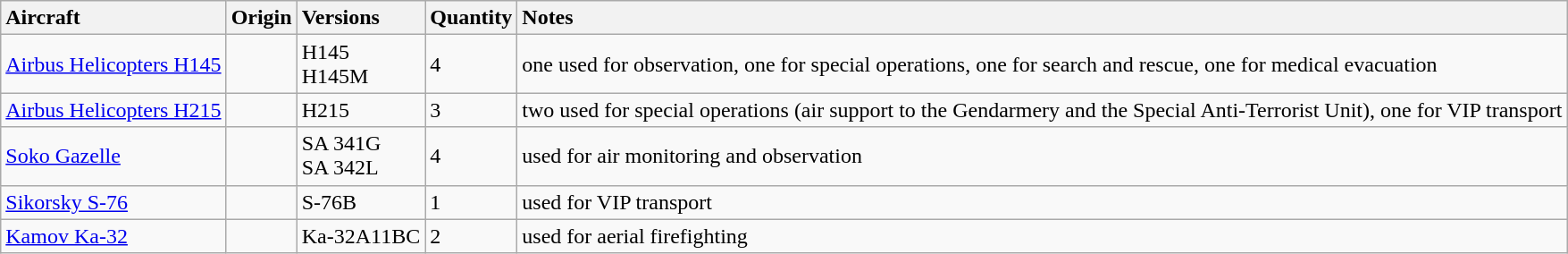<table class="wikitable">
<tr>
<th style="text-align: left;">Aircraft</th>
<th style="text-align: left;">Origin</th>
<th style="text-align: left;">Versions</th>
<th style="text-align: left;">Quantity</th>
<th style="text-align: left;">Notes</th>
</tr>
<tr>
<td><a href='#'>Airbus Helicopters H145</a></td>
<td></td>
<td>H145<br>H145M</td>
<td>4</td>
<td>one used for observation, one for special operations, one for search and rescue, one for medical evacuation</td>
</tr>
<tr>
<td><a href='#'>Airbus Helicopters H215</a></td>
<td></td>
<td>H215</td>
<td>3</td>
<td>two used for special operations (air support to the Gendarmery and the Special Anti-Terrorist Unit), one for VIP transport</td>
</tr>
<tr>
<td><a href='#'>Soko Gazelle</a></td>
<td></td>
<td>SA 341G<br>SA 342L</td>
<td>4</td>
<td>used for air monitoring and observation</td>
</tr>
<tr>
<td><a href='#'>Sikorsky S-76</a></td>
<td></td>
<td>S-76B</td>
<td>1</td>
<td>used for VIP transport</td>
</tr>
<tr>
<td><a href='#'>Kamov Ka-32</a></td>
<td></td>
<td>Ka-32A11BC</td>
<td>2</td>
<td>used for aerial firefighting</td>
</tr>
</table>
